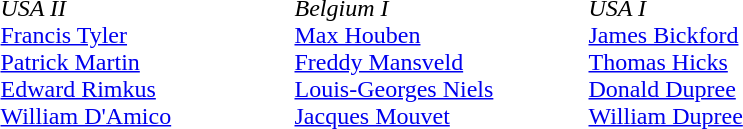<table>
<tr>
<td style="width:12em"><br><em>USA II</em><br><a href='#'>Francis Tyler</a><br><a href='#'>Patrick Martin</a><br><a href='#'>Edward Rimkus</a><br><a href='#'>William D'Amico</a></td>
<td style="width:12em"><br><em>Belgium I</em><br><a href='#'>Max Houben</a><br><a href='#'>Freddy Mansveld</a><br><a href='#'>Louis-Georges Niels</a><br><a href='#'>Jacques Mouvet</a></td>
<td style="width:12em"><br><em>USA I</em><br><a href='#'>James Bickford</a><br><a href='#'>Thomas Hicks</a><br><a href='#'>Donald Dupree</a><br><a href='#'>William Dupree</a></td>
</tr>
</table>
